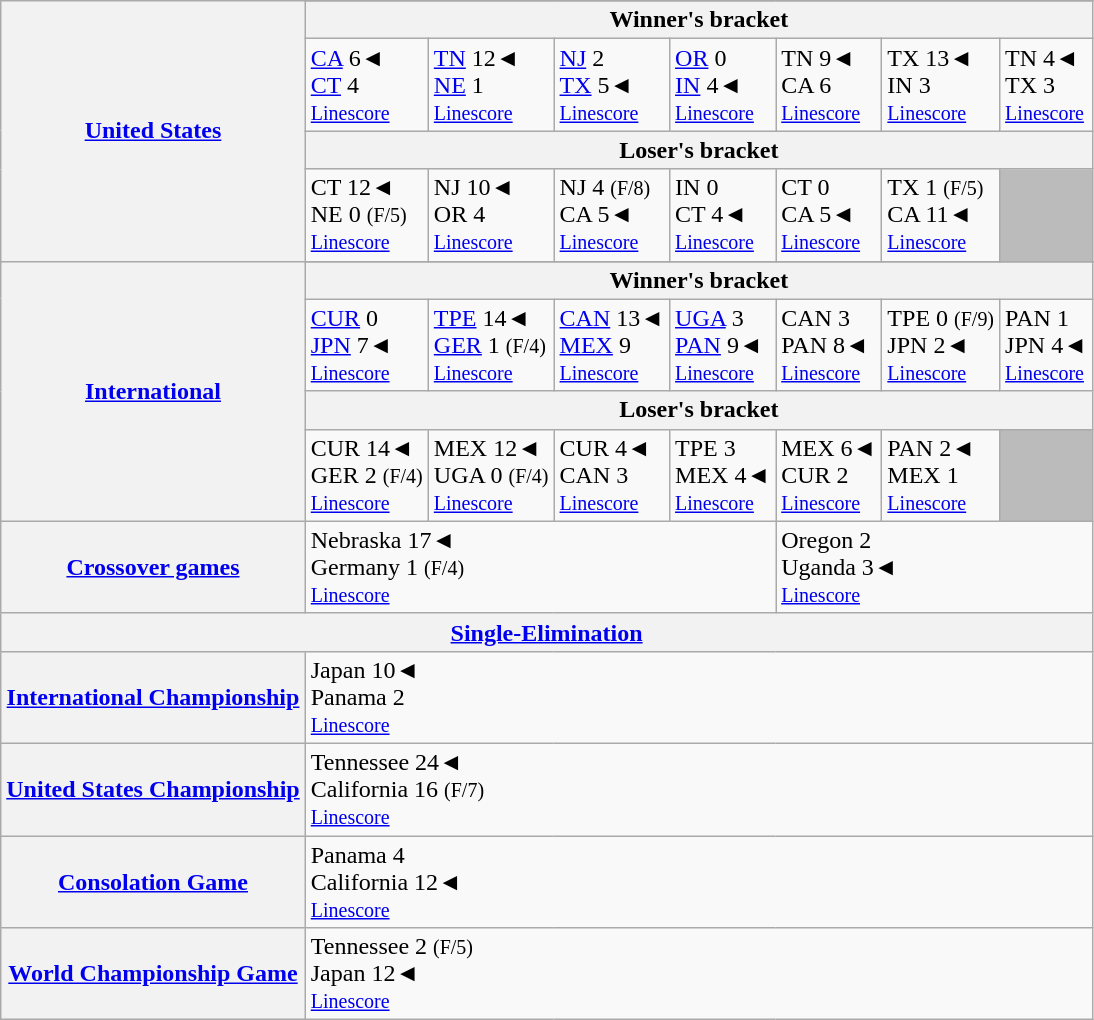<table class="wikitable">
<tr>
<th rowspan="5"><a href='#'>United States</a></th>
</tr>
<tr>
<th colspan="7">Winner's bracket</th>
</tr>
<tr>
<td> <a href='#'>CA</a> 6◄ <br>  <a href='#'>CT</a> 4 <br><small><a href='#'>Linescore</a></small></td>
<td> <a href='#'>TN</a> 12◄ <br>  <a href='#'>NE</a> 1 <br><small><a href='#'>Linescore</a></small></td>
<td> <a href='#'>NJ</a> 2 <br>  <a href='#'>TX</a> 5◄ <br><small><a href='#'>Linescore</a></small></td>
<td> <a href='#'>OR</a> 0 <br>  <a href='#'>IN</a> 4◄ <br><small><a href='#'>Linescore</a></small></td>
<td> TN 9◄ <br>  CA 6 <br><small><a href='#'>Linescore</a></small></td>
<td> TX 13◄ <br>  IN 3 <br><small><a href='#'>Linescore</a></small></td>
<td> TN 4◄ <br>  TX 3 <br><small><a href='#'>Linescore</a></small></td>
</tr>
<tr>
<th colspan="7">Loser's bracket</th>
</tr>
<tr>
<td> CT 12◄ <br>  NE 0 <small>(F/5)</small><br><small><a href='#'>Linescore</a></small></td>
<td> NJ 10◄ <br>  OR 4 <br><small><a href='#'>Linescore</a></small></td>
<td> NJ 4 <small>(F/8)</small> <br>  CA 5◄ <br><small><a href='#'>Linescore</a></small></td>
<td> IN 0 <br>  CT 4◄ <br><small><a href='#'>Linescore</a></small></td>
<td> CT 0 <br>  CA 5◄ <br><small><a href='#'>Linescore</a></small></td>
<td> TX 1 <small>(F/5)</small> <br>  CA 11◄ <br><small><a href='#'>Linescore</a></small></td>
<td bgcolor="bbbbbb"> </td>
</tr>
<tr>
<th rowspan="5"><a href='#'>International</a></th>
</tr>
<tr>
<th colspan="7">Winner's bracket</th>
</tr>
<tr>
<td> <a href='#'>CUR</a> 0 <br>  <a href='#'>JPN</a> 7◄ <br><small><a href='#'>Linescore</a></small></td>
<td> <a href='#'>TPE</a> 14◄ <br>  <a href='#'>GER</a> 1 <small>(F/4)</small><br><small><a href='#'>Linescore</a></small></td>
<td> <a href='#'>CAN</a> 13◄ <br>  <a href='#'>MEX</a> 9 <br><small><a href='#'>Linescore</a></small></td>
<td> <a href='#'>UGA</a> 3 <br>  <a href='#'>PAN</a> 9◄ <br><small><a href='#'>Linescore</a></small></td>
<td> CAN 3 <br>  PAN 8◄ <br><small><a href='#'>Linescore</a></small></td>
<td> TPE 0 <small>(F/9)</small> <br>  JPN 2◄ <br><small><a href='#'>Linescore</a></small></td>
<td> PAN 1 <br>  JPN 4◄ <br><small><a href='#'>Linescore</a></small></td>
</tr>
<tr>
<th colspan="7">Loser's bracket</th>
</tr>
<tr>
<td> CUR 14◄ <br>  GER 2 <small>(F/4)</small><br><small><a href='#'>Linescore</a></small></td>
<td> MEX 12◄ <br>  UGA 0 <small>(F/4)</small><br><small><a href='#'>Linescore</a></small></td>
<td> CUR 4◄ <br>  CAN 3 <br><small><a href='#'>Linescore</a></small></td>
<td> TPE 3 <br>  MEX 4◄ <br><small><a href='#'>Linescore</a></small></td>
<td> MEX 6◄ <br>  CUR 2 <br><small><a href='#'>Linescore</a></small></td>
<td> PAN 2◄ <br>  MEX 1 <br><small><a href='#'>Linescore</a></small></td>
<td bgcolor="bbbbbb"> </td>
</tr>
<tr>
<th><a href='#'>Crossover games</a></th>
<td colspan="4"> Nebraska 17◄ <br>  Germany 1 <small>(F/4)</small><br><small><a href='#'>Linescore</a></small></td>
<td colspan="4"> Oregon 2 <br>  Uganda 3◄ <br><small><a href='#'>Linescore</a></small></td>
</tr>
<tr>
<th colspan="8"><a href='#'>Single-Elimination</a></th>
</tr>
<tr>
<th><a href='#'>International Championship</a></th>
<td colspan="8"> Japan 10◄ <br>  Panama 2 <br><small><a href='#'>Linescore</a></small></td>
</tr>
<tr>
<th><a href='#'>United States Championship</a></th>
<td colspan="8"> Tennessee 24◄ <br>  California 16 <small>(F/7)</small><br><small><a href='#'>Linescore</a></small></td>
</tr>
<tr>
<th><a href='#'>Consolation Game</a></th>
<td colspan="8"> Panama 4<br>  California 12◄ <br><small><a href='#'>Linescore</a></small></td>
</tr>
<tr>
<th><a href='#'>World Championship Game</a></th>
<td colspan="8"> Tennessee 2 <small>(F/5)</small> <br>  Japan 12◄ <br><small><a href='#'>Linescore</a></small></td>
</tr>
</table>
